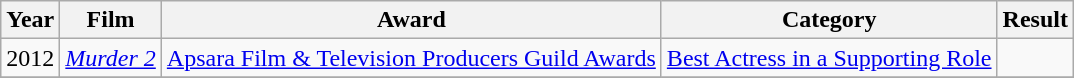<table class="wikitable sortable">
<tr>
<th>Year</th>
<th>Film</th>
<th>Award</th>
<th>Category</th>
<th>Result</th>
</tr>
<tr>
<td>2012</td>
<td><em><a href='#'>Murder 2</a></em></td>
<td><a href='#'>Apsara Film & Television Producers Guild Awards</a></td>
<td><a href='#'>Best Actress in a Supporting Role</a></td>
<td></td>
</tr>
<tr>
</tr>
</table>
